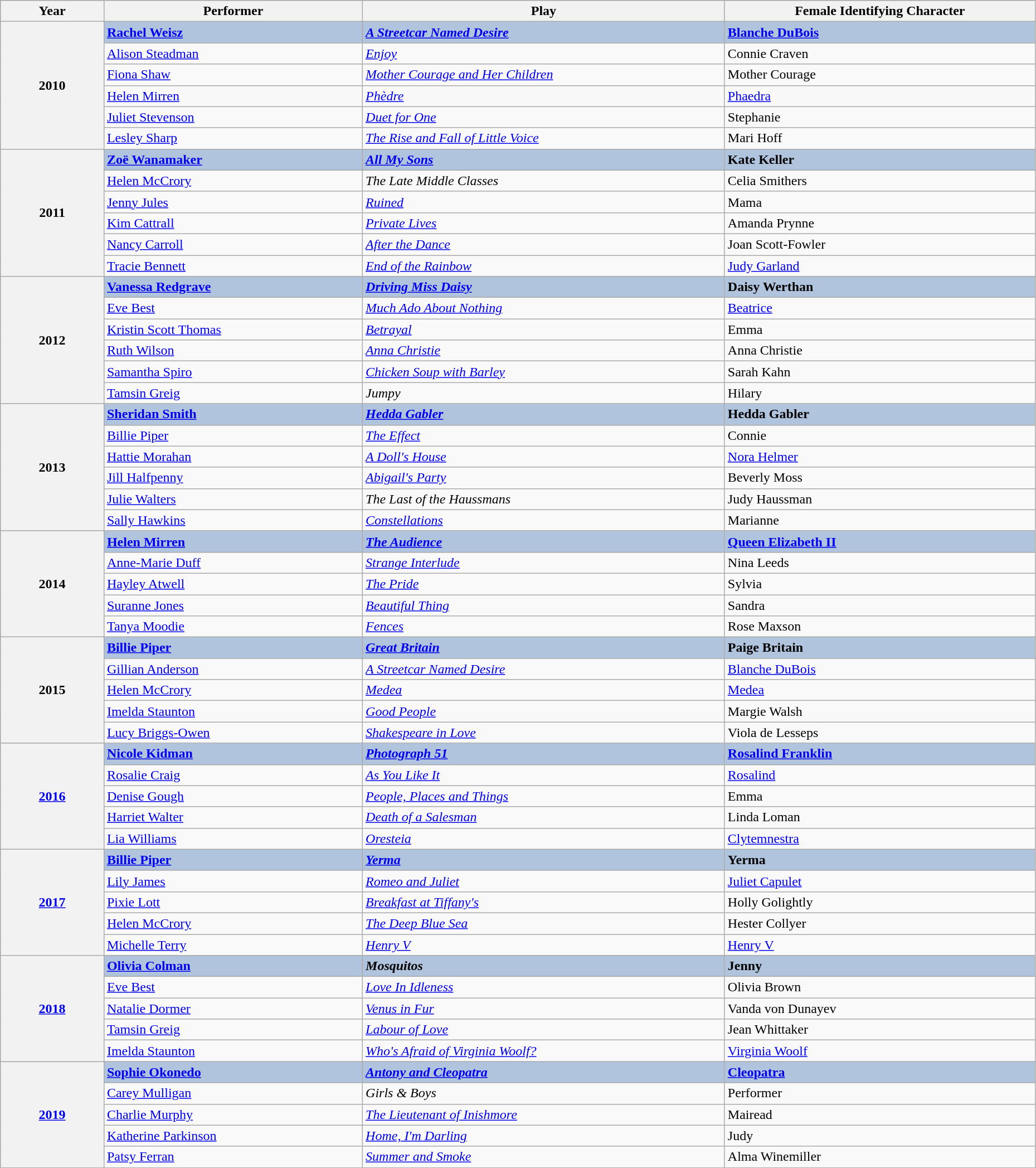<table class="wikitable" style="width:98%;">
<tr style="background:#bebebe;">
<th style="width:10%;">Year</th>
<th style="width:25%;">Performer</th>
<th style="width:35%;">Play</th>
<th style="width:30%;">Female Identifying Character</th>
</tr>
<tr style="background:#B0C4DE">
<th rowspan=6 align="center">2010</th>
<td><strong><a href='#'>Rachel Weisz</a></strong></td>
<td><strong><em><a href='#'>A Streetcar Named Desire</a></em></strong></td>
<td><strong><a href='#'>Blanche DuBois</a></strong></td>
</tr>
<tr>
<td><a href='#'>Alison Steadman</a></td>
<td><em><a href='#'>Enjoy</a></em></td>
<td>Connie Craven</td>
</tr>
<tr>
<td><a href='#'>Fiona Shaw</a></td>
<td><em><a href='#'>Mother Courage and Her Children</a></em></td>
<td>Mother Courage</td>
</tr>
<tr>
<td><a href='#'>Helen Mirren</a></td>
<td><em><a href='#'>Phèdre</a></em></td>
<td><a href='#'>Phaedra</a></td>
</tr>
<tr>
<td><a href='#'>Juliet Stevenson</a></td>
<td><em><a href='#'>Duet for One</a></em></td>
<td>Stephanie</td>
</tr>
<tr>
<td><a href='#'>Lesley Sharp</a></td>
<td><em><a href='#'>The Rise and Fall of Little Voice</a></em></td>
<td>Mari Hoff</td>
</tr>
<tr style="background:#B0C4DE">
<th rowspan=6 align="center">2011</th>
<td><strong><a href='#'>Zoë Wanamaker</a></strong></td>
<td><strong><em><a href='#'>All My Sons</a></em></strong></td>
<td><strong>Kate Keller</strong></td>
</tr>
<tr>
<td><a href='#'>Helen McCrory</a></td>
<td><em>The Late Middle Classes</em></td>
<td>Celia Smithers</td>
</tr>
<tr>
<td><a href='#'>Jenny Jules</a></td>
<td><em><a href='#'>Ruined</a></em></td>
<td>Mama</td>
</tr>
<tr>
<td><a href='#'>Kim Cattrall</a></td>
<td><em><a href='#'>Private Lives</a></em></td>
<td>Amanda Prynne</td>
</tr>
<tr>
<td><a href='#'>Nancy Carroll</a></td>
<td><em><a href='#'>After the Dance</a></em></td>
<td>Joan Scott-Fowler</td>
</tr>
<tr>
<td><a href='#'>Tracie Bennett</a></td>
<td><em><a href='#'>End of the Rainbow</a></em></td>
<td><a href='#'>Judy Garland</a></td>
</tr>
<tr style="background:#B0C4DE">
<th rowspan=6 align="center">2012</th>
<td><strong><a href='#'>Vanessa Redgrave</a></strong></td>
<td><strong><em><a href='#'>Driving Miss Daisy</a></em></strong></td>
<td><strong>Daisy Werthan</strong></td>
</tr>
<tr>
<td><a href='#'>Eve Best</a></td>
<td><em><a href='#'>Much Ado About Nothing</a></em></td>
<td><a href='#'>Beatrice</a></td>
</tr>
<tr>
<td><a href='#'>Kristin Scott Thomas</a></td>
<td><em><a href='#'>Betrayal</a></em></td>
<td>Emma</td>
</tr>
<tr>
<td><a href='#'>Ruth Wilson</a></td>
<td><em><a href='#'>Anna Christie</a></em></td>
<td>Anna Christie</td>
</tr>
<tr>
<td><a href='#'>Samantha Spiro</a></td>
<td><em><a href='#'>Chicken Soup with Barley</a></em></td>
<td>Sarah Kahn</td>
</tr>
<tr>
<td><a href='#'>Tamsin Greig</a></td>
<td><em>Jumpy</em></td>
<td>Hilary</td>
</tr>
<tr style="background:#B0C4DE">
<th rowspan=6 align="center">2013</th>
<td><strong><a href='#'>Sheridan Smith</a></strong></td>
<td><strong><em><a href='#'>Hedda Gabler</a></em></strong></td>
<td><strong>Hedda Gabler</strong></td>
</tr>
<tr>
<td><a href='#'>Billie Piper</a></td>
<td><em><a href='#'>The Effect</a></em></td>
<td>Connie</td>
</tr>
<tr>
<td><a href='#'>Hattie Morahan</a></td>
<td><em><a href='#'>A Doll's House</a></em></td>
<td><a href='#'>Nora Helmer</a></td>
</tr>
<tr>
<td><a href='#'>Jill Halfpenny</a></td>
<td><em><a href='#'>Abigail's Party</a></em></td>
<td>Beverly Moss</td>
</tr>
<tr>
<td><a href='#'>Julie Walters</a></td>
<td><em>The Last of the Haussmans</em></td>
<td>Judy Haussman</td>
</tr>
<tr>
<td><a href='#'>Sally Hawkins</a></td>
<td><em><a href='#'>Constellations</a></em></td>
<td>Marianne</td>
</tr>
<tr style="background:#B0C4DE">
<th rowspan=5 align="center">2014</th>
<td><strong><a href='#'>Helen Mirren</a></strong></td>
<td><strong><em><a href='#'>The Audience</a></em></strong></td>
<td><strong><a href='#'>Queen Elizabeth II</a></strong></td>
</tr>
<tr>
<td><a href='#'>Anne-Marie Duff</a></td>
<td><em><a href='#'>Strange Interlude</a></em></td>
<td>Nina Leeds</td>
</tr>
<tr>
<td><a href='#'>Hayley Atwell</a></td>
<td><em><a href='#'>The Pride</a></em></td>
<td>Sylvia</td>
</tr>
<tr>
<td><a href='#'>Suranne Jones</a></td>
<td><em><a href='#'>Beautiful Thing</a></em></td>
<td>Sandra</td>
</tr>
<tr>
<td><a href='#'>Tanya Moodie</a></td>
<td><em><a href='#'>Fences</a></em></td>
<td>Rose Maxson</td>
</tr>
<tr style="background:#B0C4DE">
<th rowspan=5 align="center">2015</th>
<td><strong><a href='#'>Billie Piper</a></strong></td>
<td><strong><em><a href='#'>Great Britain</a></em></strong></td>
<td><strong>Paige Britain</strong></td>
</tr>
<tr>
<td><a href='#'>Gillian Anderson</a></td>
<td><em><a href='#'>A Streetcar Named Desire</a></em></td>
<td><a href='#'>Blanche DuBois</a></td>
</tr>
<tr>
<td><a href='#'>Helen McCrory</a></td>
<td><em><a href='#'>Medea</a></em></td>
<td><a href='#'>Medea</a></td>
</tr>
<tr>
<td><a href='#'>Imelda Staunton</a></td>
<td><em><a href='#'>Good People</a></em></td>
<td>Margie Walsh</td>
</tr>
<tr>
<td><a href='#'>Lucy Briggs-Owen</a></td>
<td><em><a href='#'>Shakespeare in Love</a></em></td>
<td>Viola de Lesseps</td>
</tr>
<tr style="background:#B0C4DE">
<th rowspan=5 align="center"><a href='#'>2016</a></th>
<td><strong><a href='#'>Nicole Kidman</a></strong></td>
<td><strong><em><a href='#'>Photograph 51</a></em></strong></td>
<td><strong><a href='#'>Rosalind Franklin</a></strong></td>
</tr>
<tr>
<td><a href='#'>Rosalie Craig</a></td>
<td><em><a href='#'>As You Like It</a></em></td>
<td><a href='#'>Rosalind</a></td>
</tr>
<tr>
<td><a href='#'>Denise Gough</a></td>
<td><em><a href='#'>People, Places and Things</a></em></td>
<td>Emma</td>
</tr>
<tr>
<td><a href='#'>Harriet Walter</a></td>
<td><em><a href='#'>Death of a Salesman</a></em></td>
<td>Linda Loman</td>
</tr>
<tr>
<td><a href='#'>Lia Williams</a></td>
<td><em><a href='#'>Oresteia</a></em></td>
<td><a href='#'>Clytemnestra</a></td>
</tr>
<tr style="background:#B0C4DE">
<th rowspan=5 align="center"><a href='#'>2017</a></th>
<td><strong><a href='#'>Billie Piper</a></strong></td>
<td><strong><em><a href='#'>Yerma</a></em></strong></td>
<td><strong>Yerma</strong></td>
</tr>
<tr>
<td><a href='#'>Lily James</a></td>
<td><em><a href='#'>Romeo and Juliet</a></em></td>
<td><a href='#'>Juliet Capulet</a></td>
</tr>
<tr>
<td><a href='#'>Pixie Lott</a></td>
<td><em><a href='#'>Breakfast at Tiffany's</a></em></td>
<td>Holly Golightly</td>
</tr>
<tr>
<td><a href='#'>Helen McCrory</a></td>
<td><em><a href='#'>The Deep Blue Sea</a></em></td>
<td>Hester Collyer</td>
</tr>
<tr>
<td><a href='#'>Michelle Terry</a></td>
<td><em><a href='#'>Henry V</a></em></td>
<td><a href='#'>Henry V</a></td>
</tr>
<tr style="background:#B0C4DE">
<th rowspan=5 align="center"><a href='#'>2018</a></th>
<td><strong><a href='#'>Olivia Colman</a></strong></td>
<td><strong><em>Mosquitos</em></strong></td>
<td><strong>Jenny</strong></td>
</tr>
<tr>
<td><a href='#'>Eve Best</a></td>
<td><em><a href='#'>Love In Idleness</a></em></td>
<td>Olivia Brown</td>
</tr>
<tr>
<td><a href='#'>Natalie Dormer</a></td>
<td><em><a href='#'>Venus in Fur</a></em></td>
<td>Vanda von Dunayev</td>
</tr>
<tr>
<td><a href='#'>Tamsin Greig</a></td>
<td><em><a href='#'>Labour of Love</a></em></td>
<td>Jean Whittaker</td>
</tr>
<tr>
<td><a href='#'>Imelda Staunton</a></td>
<td><em><a href='#'>Who's Afraid of Virginia Woolf?</a></em></td>
<td><a href='#'>Virginia Woolf</a></td>
</tr>
<tr style="background:#B0C4DE">
<th rowspan=5 align="center"><a href='#'>2019</a></th>
<td><strong><a href='#'>Sophie Okonedo</a></strong></td>
<td><strong><em><a href='#'>Antony and Cleopatra</a></em></strong></td>
<td><strong><a href='#'>Cleopatra</a></strong></td>
</tr>
<tr>
<td><a href='#'>Carey Mulligan</a></td>
<td><em>Girls & Boys</em></td>
<td>Performer</td>
</tr>
<tr>
<td><a href='#'>Charlie Murphy</a></td>
<td><em><a href='#'>The Lieutenant of Inishmore</a></em></td>
<td>Mairead</td>
</tr>
<tr>
<td><a href='#'>Katherine Parkinson</a></td>
<td><em><a href='#'>Home, I'm Darling</a></em></td>
<td>Judy</td>
</tr>
<tr>
<td><a href='#'>Patsy Ferran</a></td>
<td><em><a href='#'>Summer and Smoke</a></em></td>
<td>Alma Winemiller</td>
</tr>
</table>
